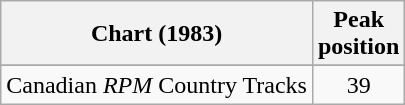<table class="wikitable sortable">
<tr>
<th align="left">Chart (1983)</th>
<th align="center">Peak<br>position</th>
</tr>
<tr>
</tr>
<tr>
<td align="left">Canadian <em>RPM</em> Country Tracks</td>
<td align="center">39</td>
</tr>
</table>
